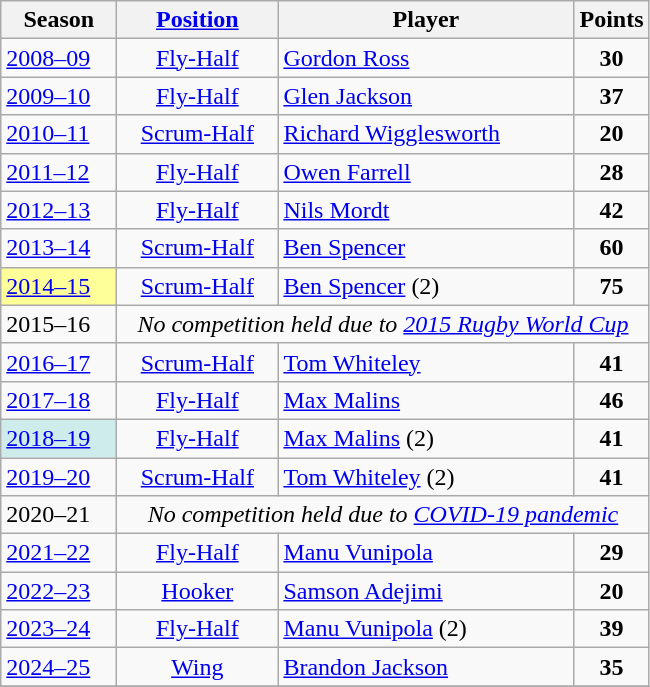<table class="wikitable sticky-header">
<tr>
<th width=70>Season</th>
<th width=100><a href='#'>Position</a></th>
<th width=190>Player</th>
<th width=40>Points</th>
</tr>
<tr>
<td><a href='#'>2008–09</a></td>
<td align=center><a href='#'>Fly-Half</a></td>
<td> <a href='#'>Gordon Ross</a></td>
<td align=center><strong>30</strong></td>
</tr>
<tr>
<td><a href='#'>2009–10</a></td>
<td align=center><a href='#'>Fly-Half</a></td>
<td> <a href='#'>Glen Jackson</a></td>
<td align=center><strong>37</strong></td>
</tr>
<tr>
<td><a href='#'>2010–11</a></td>
<td align=center><a href='#'>Scrum-Half</a></td>
<td> <a href='#'>Richard Wigglesworth</a></td>
<td align=center><strong>20</strong></td>
</tr>
<tr>
<td><a href='#'>2011–12</a></td>
<td align=center><a href='#'>Fly-Half</a></td>
<td> <a href='#'>Owen Farrell</a></td>
<td align=center><strong>28</strong></td>
</tr>
<tr>
<td><a href='#'>2012–13</a></td>
<td align=center><a href='#'>Fly-Half</a></td>
<td> <a href='#'>Nils Mordt</a></td>
<td align=center><strong>42</strong></td>
</tr>
<tr>
<td><a href='#'>2013–14</a></td>
<td align=center><a href='#'>Scrum-Half</a></td>
<td> <a href='#'>Ben Spencer</a></td>
<td align=center><strong>60</strong></td>
</tr>
<tr>
<td style="background:#FFFF99"><a href='#'>2014–15</a></td>
<td align=center><a href='#'>Scrum-Half</a></td>
<td> <a href='#'>Ben Spencer</a> (2)</td>
<td align=center><strong>75</strong></td>
</tr>
<tr>
<td>2015–16</td>
<td colspan=3 align=center><em>No competition held due to <a href='#'>2015 Rugby World Cup</a></em></td>
</tr>
<tr>
<td><a href='#'>2016–17</a></td>
<td align=center><a href='#'>Scrum-Half</a></td>
<td> <a href='#'>Tom Whiteley</a></td>
<td align=center><strong>41</strong></td>
</tr>
<tr>
<td><a href='#'>2017–18</a></td>
<td align=center><a href='#'>Fly-Half</a></td>
<td> <a href='#'>Max Malins</a></td>
<td align=center><strong>46</strong></td>
</tr>
<tr>
<td style="background:#CFECEC"><a href='#'>2018–19</a><small></small></td>
<td align=center><a href='#'>Fly-Half</a></td>
<td> <a href='#'>Max Malins</a> (2)</td>
<td align=center><strong>41</strong></td>
</tr>
<tr>
<td><a href='#'>2019–20</a></td>
<td align=center><a href='#'>Scrum-Half</a></td>
<td> <a href='#'>Tom Whiteley</a> (2)</td>
<td align=center><strong>41</strong></td>
</tr>
<tr>
<td>2020–21</td>
<td colspan=3 align=center><em>No competition held due to <a href='#'>COVID-19 pandemic</a></em></td>
</tr>
<tr>
<td><a href='#'>2021–22</a></td>
<td align=center><a href='#'>Fly-Half</a></td>
<td> <a href='#'>Manu Vunipola</a></td>
<td align=center><strong>29</strong></td>
</tr>
<tr>
<td><a href='#'>2022–23</a></td>
<td align=center><a href='#'>Hooker</a></td>
<td> <a href='#'>Samson Adejimi</a></td>
<td align=center><strong>20</strong></td>
</tr>
<tr>
<td><a href='#'>2023–24</a></td>
<td align=center><a href='#'>Fly-Half</a></td>
<td> <a href='#'>Manu Vunipola</a> (2)</td>
<td align=center><strong>39</strong></td>
</tr>
<tr>
<td><a href='#'>2024–25</a></td>
<td align=center><a href='#'>Wing</a></td>
<td> <a href='#'>Brandon Jackson</a></td>
<td align=center><strong>35</strong></td>
</tr>
<tr>
</tr>
</table>
